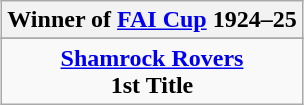<table class="wikitable" style="text-align: center; margin: 0 auto;">
<tr>
<th>Winner of <a href='#'>FAI Cup</a> 1924–25</th>
</tr>
<tr>
</tr>
<tr>
<td><strong><a href='#'>Shamrock Rovers</a></strong><br><strong>1st Title</strong></td>
</tr>
</table>
